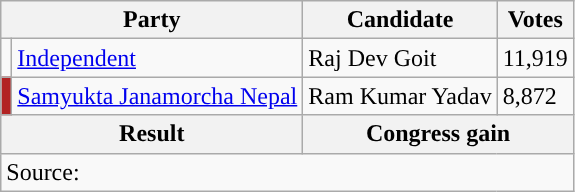<table class="wikitable">
<tr>
<th colspan="2">Party</th>
<th>Candidate</th>
<th>Votes</th>
</tr>
<tr>
<td style="background-color:"></td>
<td><a href='#'>Independent</a></td>
<td>Raj Dev Goit</td>
<td>11,919</td>
</tr>
<tr>
<td style="background-color:firebrick"></td>
<td><a href='#'>Samyukta Janamorcha Nepal</a></td>
<td>Ram Kumar Yadav</td>
<td>8,872</td>
</tr>
<tr>
<th colspan="2">Result</th>
<th colspan="2">Congress gain</th>
</tr>
<tr>
<td colspan="4">Source: </td>
</tr>
</table>
